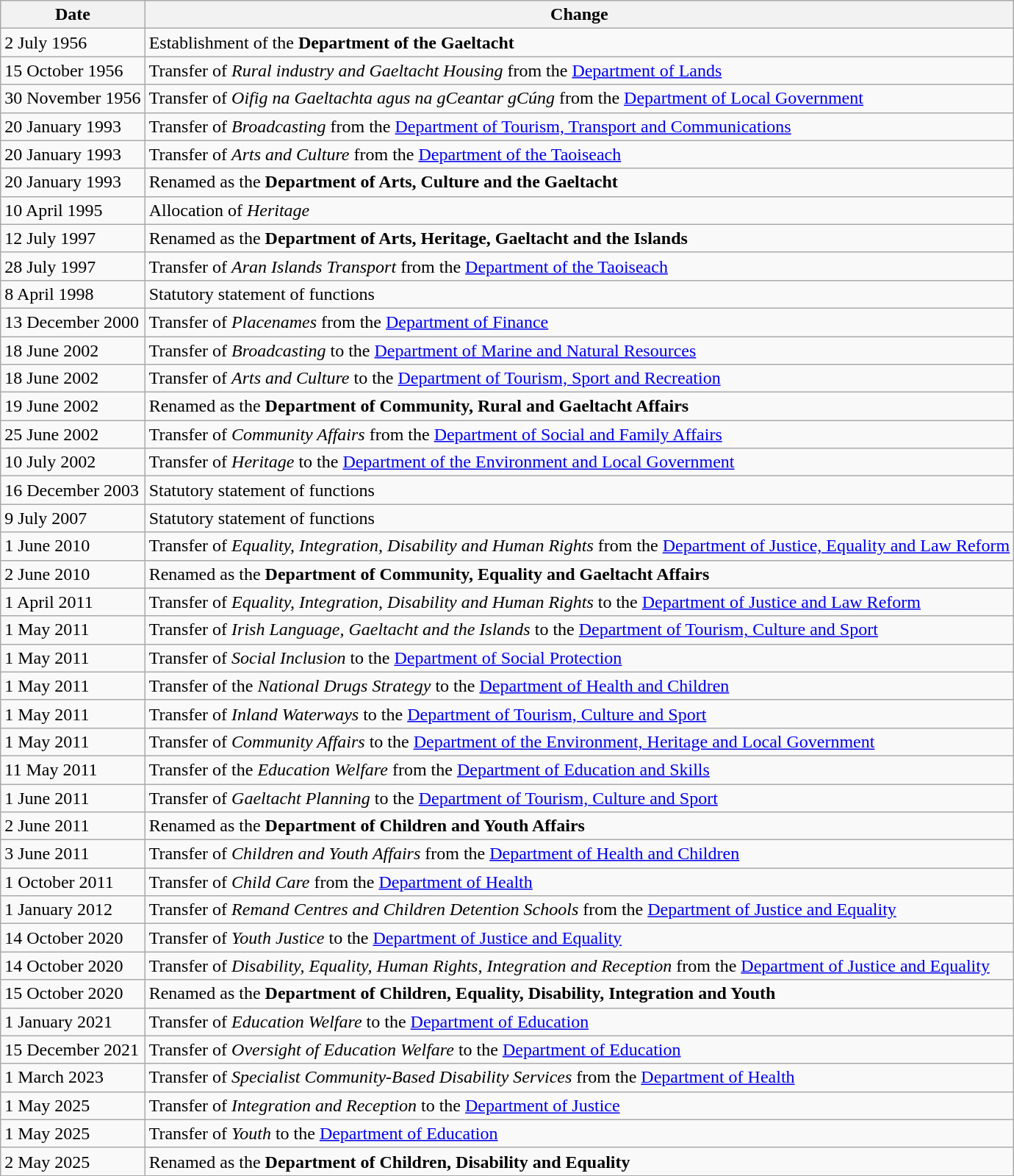<table class="wikitable">
<tr>
<th>Date</th>
<th>Change</th>
</tr>
<tr>
<td>2 July 1956</td>
<td>Establishment of the <strong>Department of the Gaeltacht</strong></td>
</tr>
<tr>
<td>15 October 1956</td>
<td>Transfer of <em>Rural industry and Gaeltacht Housing</em> from the <a href='#'>Department of Lands</a></td>
</tr>
<tr>
<td>30 November 1956</td>
<td>Transfer of <em>Oifig na Gaeltachta agus na gCeantar gCúng</em> from the <a href='#'>Department of Local Government</a></td>
</tr>
<tr>
<td>20 January 1993</td>
<td>Transfer of <em>Broadcasting</em> from the <a href='#'>Department of Tourism, Transport and Communications</a></td>
</tr>
<tr>
<td>20 January 1993</td>
<td>Transfer of <em>Arts and Culture</em> from the <a href='#'>Department of the Taoiseach</a></td>
</tr>
<tr>
<td>20 January 1993</td>
<td>Renamed as the <strong>Department of Arts, Culture and the Gaeltacht</strong></td>
</tr>
<tr>
<td>10 April 1995</td>
<td>Allocation of <em>Heritage</em></td>
</tr>
<tr>
<td>12 July 1997</td>
<td>Renamed as the <strong>Department of Arts, Heritage, Gaeltacht and the Islands</strong></td>
</tr>
<tr>
<td>28 July 1997</td>
<td>Transfer of <em>Aran Islands Transport</em> from the <a href='#'>Department of the Taoiseach</a></td>
</tr>
<tr>
<td>8 April 1998</td>
<td>Statutory statement of functions</td>
</tr>
<tr>
<td>13 December 2000</td>
<td>Transfer of <em>Placenames</em> from the <a href='#'>Department of Finance</a></td>
</tr>
<tr>
<td>18 June 2002</td>
<td>Transfer of <em>Broadcasting</em> to the <a href='#'>Department of Marine and Natural Resources</a></td>
</tr>
<tr>
<td>18 June 2002</td>
<td>Transfer of <em>Arts and Culture</em> to the <a href='#'>Department of Tourism, Sport and Recreation</a></td>
</tr>
<tr>
<td>19 June 2002</td>
<td>Renamed as the <strong>Department of Community, Rural and Gaeltacht Affairs</strong></td>
</tr>
<tr>
<td>25 June 2002</td>
<td>Transfer of <em>Community Affairs</em> from the <a href='#'>Department of Social and Family Affairs</a></td>
</tr>
<tr>
<td>10 July 2002</td>
<td>Transfer of <em>Heritage</em> to the <a href='#'>Department of the Environment and Local Government</a></td>
</tr>
<tr>
<td>16 December 2003</td>
<td>Statutory statement of functions</td>
</tr>
<tr>
<td>9 July 2007</td>
<td>Statutory statement of functions</td>
</tr>
<tr>
<td>1 June 2010</td>
<td>Transfer of <em>Equality, Integration, Disability and Human Rights</em> from the <a href='#'>Department of Justice, Equality and Law Reform</a></td>
</tr>
<tr>
<td>2 June 2010</td>
<td>Renamed as the <strong>Department of Community, Equality and Gaeltacht Affairs</strong></td>
</tr>
<tr>
<td>1 April 2011</td>
<td>Transfer of <em>Equality, Integration, Disability and Human Rights</em> to the <a href='#'>Department of Justice and Law Reform</a></td>
</tr>
<tr>
<td>1 May 2011</td>
<td>Transfer of <em>Irish Language, Gaeltacht and the Islands</em> to the <a href='#'>Department of Tourism, Culture and Sport</a></td>
</tr>
<tr>
<td>1 May 2011</td>
<td>Transfer of <em>Social Inclusion</em> to the <a href='#'>Department of Social Protection</a></td>
</tr>
<tr>
<td>1 May 2011</td>
<td>Transfer of the <em>National Drugs Strategy</em> to the <a href='#'>Department of Health and Children</a></td>
</tr>
<tr>
<td>1 May 2011</td>
<td>Transfer of <em>Inland Waterways</em> to the <a href='#'>Department of Tourism, Culture and Sport</a></td>
</tr>
<tr>
<td>1 May 2011</td>
<td>Transfer of <em>Community Affairs</em> to the <a href='#'>Department of the Environment, Heritage and Local Government</a></td>
</tr>
<tr>
<td>11 May 2011</td>
<td>Transfer of the <em>Education Welfare</em> from the <a href='#'>Department of Education and Skills</a></td>
</tr>
<tr>
<td>1 June 2011</td>
<td>Transfer of <em>Gaeltacht Planning</em> to the <a href='#'>Department of Tourism, Culture and Sport</a></td>
</tr>
<tr>
<td>2 June 2011</td>
<td>Renamed as the <strong>Department of Children and Youth Affairs</strong></td>
</tr>
<tr>
<td>3 June 2011</td>
<td>Transfer of <em>Children and Youth Affairs</em> from the <a href='#'>Department of Health and Children</a></td>
</tr>
<tr>
<td>1 October 2011</td>
<td>Transfer of <em>Child Care</em> from the <a href='#'>Department of Health</a></td>
</tr>
<tr>
<td>1 January 2012</td>
<td>Transfer of <em>Remand Centres and Children Detention Schools</em> from the <a href='#'>Department of Justice and Equality</a></td>
</tr>
<tr>
<td>14 October 2020</td>
<td>Transfer of <em>Youth Justice</em> to the <a href='#'>Department of Justice and Equality</a></td>
</tr>
<tr>
<td>14 October 2020</td>
<td>Transfer of <em>Disability, Equality, Human Rights, Integration and Reception</em> from the <a href='#'>Department of Justice and Equality</a></td>
</tr>
<tr>
<td>15 October 2020</td>
<td>Renamed as the <strong>Department of Children, Equality, Disability, Integration and Youth</strong></td>
</tr>
<tr>
<td>1 January 2021</td>
<td>Transfer of <em>Education Welfare</em> to the <a href='#'>Department of Education</a></td>
</tr>
<tr>
<td>15 December 2021</td>
<td>Transfer of <em>Oversight of Education Welfare</em> to the <a href='#'>Department of Education</a></td>
</tr>
<tr>
<td>1 March 2023</td>
<td>Transfer of <em>Specialist Community-Based Disability Services</em> from the <a href='#'>Department of Health</a></td>
</tr>
<tr>
<td>1 May 2025</td>
<td>Transfer of <em>Integration and Reception</em> to the <a href='#'>Department of Justice</a></td>
</tr>
<tr>
<td>1 May 2025</td>
<td>Transfer of <em>Youth</em> to the <a href='#'>Department of Education</a></td>
</tr>
<tr>
<td>2 May 2025</td>
<td>Renamed as the <strong>Department of Children, Disability and Equality</strong></td>
</tr>
</table>
